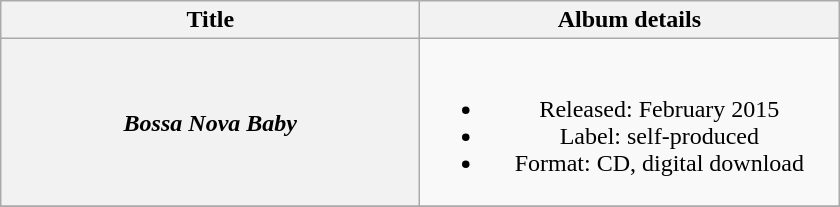<table class="wikitable plainrowheaders" style="text-align:center;">
<tr>
<th scope="col" style="width:17em;">Title</th>
<th scope="col" style="width:17em;">Album details</th>
</tr>
<tr>
<th scope="row"><em>Bossa Nova Baby</em></th>
<td><br><ul><li>Released: February 2015</li><li>Label: self-produced</li><li>Format: CD, digital download</li></ul></td>
</tr>
<tr>
</tr>
</table>
